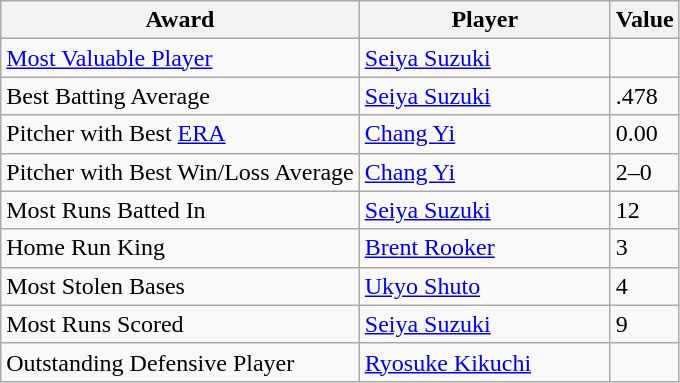<table class="wikitable">
<tr>
<th>Award</th>
<th width=160>Player</th>
<th>Value</th>
</tr>
<tr>
<td><a href='#'>Most Valuable Player</a></td>
<td> <a href='#'>Seiya Suzuki</a></td>
<td></td>
</tr>
<tr>
<td>Best Batting Average</td>
<td> <a href='#'>Seiya Suzuki</a></td>
<td>.478</td>
</tr>
<tr>
<td>Pitcher with Best <a href='#'>ERA</a></td>
<td> <a href='#'>Chang Yi</a></td>
<td>0.00</td>
</tr>
<tr>
<td>Pitcher with Best Win/Loss Average</td>
<td> <a href='#'>Chang Yi</a></td>
<td>2–0</td>
</tr>
<tr>
<td>Most Runs Batted In</td>
<td> <a href='#'>Seiya Suzuki</a></td>
<td>12</td>
</tr>
<tr>
<td>Home Run King</td>
<td> <a href='#'>Brent Rooker</a></td>
<td>3</td>
</tr>
<tr>
<td>Most Stolen Bases</td>
<td> <a href='#'>Ukyo Shuto</a></td>
<td>4</td>
</tr>
<tr>
<td>Most Runs Scored</td>
<td> <a href='#'>Seiya Suzuki</a></td>
<td>9</td>
</tr>
<tr>
<td>Outstanding Defensive Player</td>
<td> <a href='#'>Ryosuke Kikuchi</a></td>
<td></td>
</tr>
</table>
